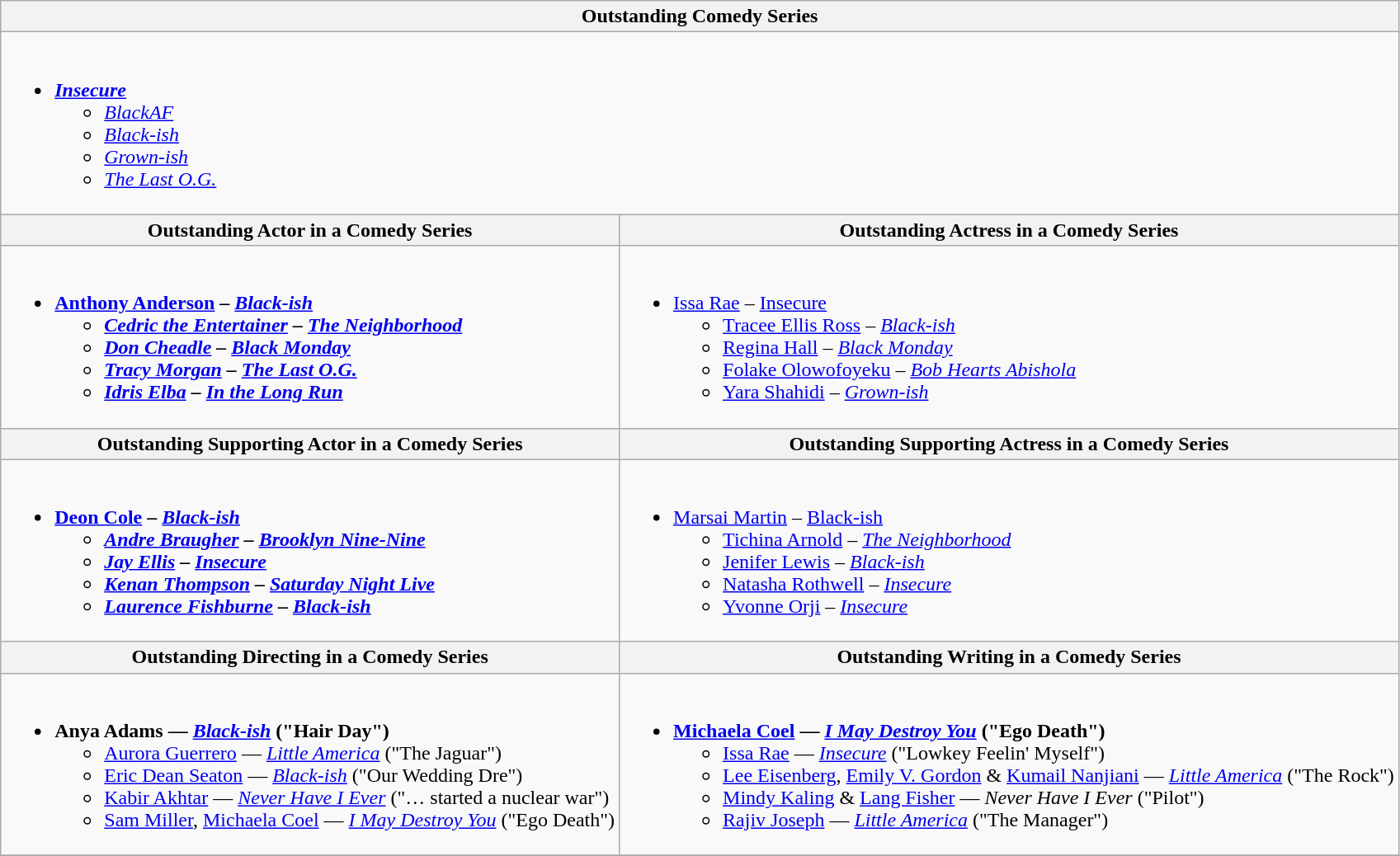<table class=wikitable style="width=72%">
<tr>
<th style="width=50%" colspan="2">Outstanding Comedy Series</th>
</tr>
<tr>
<td style="vertical-align:top" colspan="2"><br><ul><li><strong><em><a href='#'>Insecure</a></em></strong><ul><li><em><a href='#'>BlackAF</a></em></li><li><em><a href='#'>Black-ish</a></em></li><li><em><a href='#'>Grown-ish</a></em></li><li><em><a href='#'>The Last O.G.</a></em></li></ul></li></ul></td>
</tr>
<tr>
<th>Outstanding Actor in a Comedy Series</th>
<th>Outstanding Actress in a Comedy Series</th>
</tr>
<tr>
<td style="vertical-align:top"><br><ul><li><strong><a href='#'>Anthony Anderson</a> – <em><a href='#'>Black-ish</a><strong><em><ul><li><a href='#'>Cedric the Entertainer</a> – </em><a href='#'>The Neighborhood</a><em></li><li><a href='#'>Don Cheadle</a> – </em><a href='#'>Black Monday</a><em></li><li><a href='#'>Tracy Morgan</a> – </em><a href='#'>The Last O.G.</a><em></li><li><a href='#'>Idris Elba</a> – </em><a href='#'>In the Long Run</a><em></li></ul></li></ul></td>
<td style="vertical-align:top"><br><ul><li></strong><a href='#'>Issa Rae</a> – </em><a href='#'>Insecure</a></em></strong><ul><li><a href='#'>Tracee Ellis Ross</a> – <em><a href='#'>Black-ish</a></em></li><li><a href='#'>Regina Hall</a> – <em><a href='#'>Black Monday</a></em></li><li><a href='#'>Folake Olowofoyeku</a> – <em><a href='#'>Bob Hearts Abishola</a></em></li><li><a href='#'>Yara Shahidi</a> – <em><a href='#'>Grown-ish</a></em></li></ul></li></ul></td>
</tr>
<tr>
<th>Outstanding Supporting Actor in a Comedy Series</th>
<th>Outstanding Supporting Actress in a Comedy Series</th>
</tr>
<tr>
<td style="vertical-align:top"><br><ul><li><strong><a href='#'>Deon Cole</a> – <em><a href='#'>Black-ish</a><strong><em><ul><li><a href='#'>Andre Braugher</a> – </em><a href='#'>Brooklyn Nine-Nine</a><em></li><li><a href='#'>Jay Ellis</a> – </em><a href='#'>Insecure</a><em></li><li><a href='#'>Kenan Thompson</a> – </em><a href='#'>Saturday Night Live</a><em></li><li><a href='#'>Laurence Fishburne</a> – </em><a href='#'>Black-ish</a><em></li></ul></li></ul></td>
<td style="vertical-align:top"><br><ul><li></strong><a href='#'>Marsai Martin</a> – </em><a href='#'>Black-ish</a></em></strong><ul><li><a href='#'>Tichina Arnold</a> – <em><a href='#'>The Neighborhood</a></em></li><li><a href='#'>Jenifer Lewis</a> – <em><a href='#'>Black-ish</a></em></li><li><a href='#'>Natasha Rothwell</a> – <em><a href='#'>Insecure</a></em></li><li><a href='#'>Yvonne Orji</a> – <em><a href='#'>Insecure</a></em></li></ul></li></ul></td>
</tr>
<tr>
<th>Outstanding Directing in a Comedy Series</th>
<th>Outstanding Writing in a Comedy Series</th>
</tr>
<tr>
<td style="vertical-align:top"><br><ul><li><strong>Anya Adams — <em><a href='#'>Black-ish</a></em> ("Hair Day")</strong><ul><li><a href='#'>Aurora Guerrero</a> — <em><a href='#'>Little America</a></em> ("The Jaguar")</li><li><a href='#'>Eric Dean Seaton</a> — <em><a href='#'>Black-ish</a></em> ("Our Wedding Dre")</li><li><a href='#'>Kabir Akhtar</a> — <em><a href='#'>Never Have I Ever</a></em> ("… started a nuclear war")</li><li><a href='#'>Sam Miller</a>, <a href='#'>Michaela Coel</a> — <em><a href='#'>I May Destroy You</a></em> ("Ego Death")</li></ul></li></ul></td>
<td style="vertical-align:top"><br><ul><li><strong><a href='#'>Michaela Coel</a> — <em><a href='#'>I May Destroy You</a></em> ("Ego Death")</strong><ul><li><a href='#'>Issa Rae</a> — <em><a href='#'>Insecure</a></em> ("Lowkey Feelin' Myself")</li><li><a href='#'>Lee Eisenberg</a>, <a href='#'>Emily V. Gordon</a> & <a href='#'>Kumail Nanjiani</a> — <em><a href='#'>Little America</a></em> ("The Rock")</li><li><a href='#'>Mindy Kaling</a> & <a href='#'>Lang Fisher</a> — <em>Never Have I Ever</em> ("Pilot")</li><li><a href='#'>Rajiv Joseph</a> — <em><a href='#'>Little America</a></em> ("The Manager")</li></ul></li></ul></td>
</tr>
<tr>
</tr>
</table>
